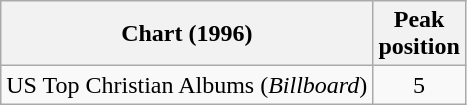<table class="wikitable">
<tr>
<th>Chart (1996)</th>
<th>Peak<br>position</th>
</tr>
<tr>
<td>US Top Christian Albums (<em>Billboard</em>)</td>
<td style="text-align:center;">5</td>
</tr>
</table>
